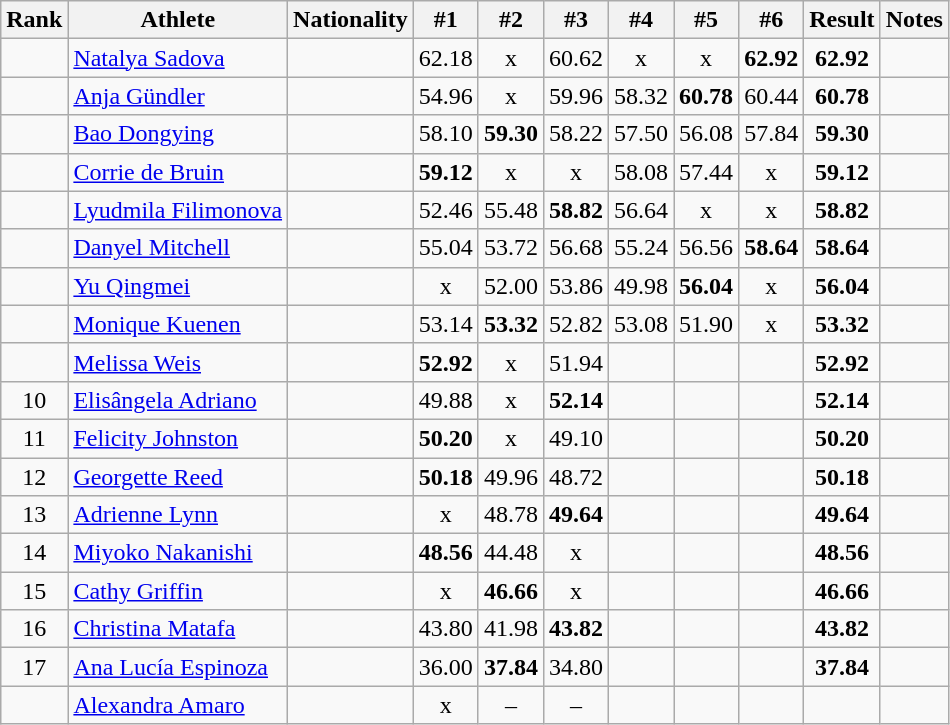<table class="wikitable sortable" style="text-align:center">
<tr>
<th>Rank</th>
<th>Athlete</th>
<th>Nationality</th>
<th>#1</th>
<th>#2</th>
<th>#3</th>
<th>#4</th>
<th>#5</th>
<th>#6</th>
<th>Result</th>
<th>Notes</th>
</tr>
<tr>
<td></td>
<td align=left><a href='#'>Natalya Sadova</a></td>
<td align=left></td>
<td>62.18</td>
<td>x</td>
<td>60.62</td>
<td>x</td>
<td>x</td>
<td><strong>62.92</strong></td>
<td><strong>62.92</strong></td>
<td></td>
</tr>
<tr>
<td></td>
<td align=left><a href='#'>Anja Gündler</a></td>
<td align=left></td>
<td>54.96</td>
<td>x</td>
<td>59.96</td>
<td>58.32</td>
<td><strong>60.78</strong></td>
<td>60.44</td>
<td><strong>60.78</strong></td>
<td></td>
</tr>
<tr>
<td></td>
<td align=left><a href='#'>Bao Dongying</a></td>
<td align=left></td>
<td>58.10</td>
<td><strong>59.30</strong></td>
<td>58.22</td>
<td>57.50</td>
<td>56.08</td>
<td>57.84</td>
<td><strong>59.30</strong></td>
<td></td>
</tr>
<tr>
<td></td>
<td align=left><a href='#'>Corrie de Bruin</a></td>
<td align=left></td>
<td><strong>59.12</strong></td>
<td>x</td>
<td>x</td>
<td>58.08</td>
<td>57.44</td>
<td>x</td>
<td><strong>59.12</strong></td>
<td></td>
</tr>
<tr>
<td></td>
<td align=left><a href='#'>Lyudmila Filimonova</a></td>
<td align=left></td>
<td>52.46</td>
<td>55.48</td>
<td><strong>58.82</strong></td>
<td>56.64</td>
<td>x</td>
<td>x</td>
<td><strong>58.82</strong></td>
<td></td>
</tr>
<tr>
<td></td>
<td align=left><a href='#'>Danyel Mitchell</a></td>
<td align=left></td>
<td>55.04</td>
<td>53.72</td>
<td>56.68</td>
<td>55.24</td>
<td>56.56</td>
<td><strong>58.64</strong></td>
<td><strong>58.64</strong></td>
<td></td>
</tr>
<tr>
<td></td>
<td align=left><a href='#'>Yu Qingmei</a></td>
<td align=left></td>
<td>x</td>
<td>52.00</td>
<td>53.86</td>
<td>49.98</td>
<td><strong>56.04</strong></td>
<td>x</td>
<td><strong>56.04</strong></td>
<td></td>
</tr>
<tr>
<td></td>
<td align=left><a href='#'>Monique Kuenen</a></td>
<td align=left></td>
<td>53.14</td>
<td><strong>53.32</strong></td>
<td>52.82</td>
<td>53.08</td>
<td>51.90</td>
<td>x</td>
<td><strong>53.32</strong></td>
<td></td>
</tr>
<tr>
<td></td>
<td align=left><a href='#'>Melissa Weis</a></td>
<td align=left></td>
<td><strong>52.92</strong></td>
<td>x</td>
<td>51.94</td>
<td></td>
<td></td>
<td></td>
<td><strong>52.92</strong></td>
<td></td>
</tr>
<tr>
<td>10</td>
<td align=left><a href='#'>Elisângela Adriano</a></td>
<td align=left></td>
<td>49.88</td>
<td>x</td>
<td><strong>52.14</strong></td>
<td></td>
<td></td>
<td></td>
<td><strong>52.14</strong></td>
<td></td>
</tr>
<tr>
<td>11</td>
<td align=left><a href='#'>Felicity Johnston</a></td>
<td align=left></td>
<td><strong>50.20</strong></td>
<td>x</td>
<td>49.10</td>
<td></td>
<td></td>
<td></td>
<td><strong>50.20</strong></td>
<td></td>
</tr>
<tr>
<td>12</td>
<td align=left><a href='#'>Georgette Reed</a></td>
<td align=left></td>
<td><strong>50.18</strong></td>
<td>49.96</td>
<td>48.72</td>
<td></td>
<td></td>
<td></td>
<td><strong>50.18</strong></td>
<td></td>
</tr>
<tr>
<td>13</td>
<td align=left><a href='#'>Adrienne Lynn</a></td>
<td align=left></td>
<td>x</td>
<td>48.78</td>
<td><strong>49.64</strong></td>
<td></td>
<td></td>
<td></td>
<td><strong>49.64</strong></td>
<td></td>
</tr>
<tr>
<td>14</td>
<td align=left><a href='#'>Miyoko Nakanishi</a></td>
<td align=left></td>
<td><strong>48.56</strong></td>
<td>44.48</td>
<td>x</td>
<td></td>
<td></td>
<td></td>
<td><strong>48.56</strong></td>
<td></td>
</tr>
<tr>
<td>15</td>
<td align=left><a href='#'>Cathy Griffin</a></td>
<td align=left></td>
<td>x</td>
<td><strong>46.66</strong></td>
<td>x</td>
<td></td>
<td></td>
<td></td>
<td><strong>46.66</strong></td>
<td></td>
</tr>
<tr>
<td>16</td>
<td align=left><a href='#'>Christina Matafa</a></td>
<td align=left></td>
<td>43.80</td>
<td>41.98</td>
<td><strong>43.82</strong></td>
<td></td>
<td></td>
<td></td>
<td><strong>43.82</strong></td>
<td></td>
</tr>
<tr>
<td>17</td>
<td align=left><a href='#'>Ana Lucía Espinoza</a></td>
<td align=left></td>
<td>36.00</td>
<td><strong>37.84</strong></td>
<td>34.80</td>
<td></td>
<td></td>
<td></td>
<td><strong>37.84</strong></td>
<td></td>
</tr>
<tr>
<td></td>
<td align=left><a href='#'>Alexandra Amaro</a></td>
<td align=left></td>
<td>x</td>
<td>–</td>
<td>–</td>
<td></td>
<td></td>
<td></td>
<td><strong></strong></td>
<td></td>
</tr>
</table>
